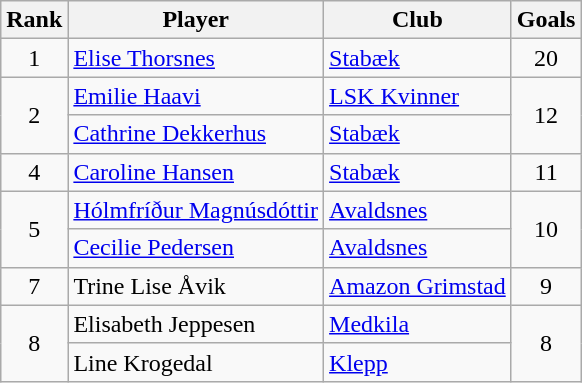<table class="wikitable" style="text-align:center">
<tr>
<th>Rank</th>
<th>Player</th>
<th>Club</th>
<th>Goals</th>
</tr>
<tr>
<td>1</td>
<td align="left"> <a href='#'>Elise Thorsnes</a></td>
<td align="left"><a href='#'>Stabæk</a></td>
<td>20</td>
</tr>
<tr>
<td rowspan="2">2</td>
<td align="left"> <a href='#'>Emilie Haavi</a></td>
<td align="left"><a href='#'>LSK Kvinner</a></td>
<td rowspan="2">12</td>
</tr>
<tr>
<td align="left"> <a href='#'>Cathrine Dekkerhus</a></td>
<td align="left"><a href='#'>Stabæk</a></td>
</tr>
<tr>
<td>4</td>
<td align="left"> <a href='#'>Caroline Hansen</a></td>
<td align="left"><a href='#'>Stabæk</a></td>
<td>11</td>
</tr>
<tr>
<td rowspan="2">5</td>
<td align="left"> <a href='#'>Hólmfríður Magnúsdóttir</a></td>
<td align="left"><a href='#'>Avaldsnes</a></td>
<td rowspan="2">10</td>
</tr>
<tr>
<td align="left"> <a href='#'>Cecilie Pedersen</a></td>
<td align="left"><a href='#'>Avaldsnes</a></td>
</tr>
<tr>
<td>7</td>
<td align="left"> Trine Lise Åvik</td>
<td align="left"><a href='#'>Amazon Grimstad</a></td>
<td>9</td>
</tr>
<tr>
<td rowspan="2">8</td>
<td align="left"> Elisabeth Jeppesen</td>
<td align="left"><a href='#'>Medkila</a></td>
<td rowspan="2">8</td>
</tr>
<tr>
<td align="left"> Line Krogedal</td>
<td align="left"><a href='#'>Klepp</a></td>
</tr>
</table>
